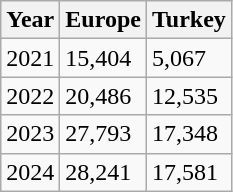<table class="wikitable">
<tr>
<th>Year</th>
<th>Europe </th>
<th>Turkey</th>
</tr>
<tr>
<td>2021</td>
<td>15,404</td>
<td>5,067</td>
</tr>
<tr>
<td>2022</td>
<td>20,486</td>
<td>12,535</td>
</tr>
<tr>
<td>2023</td>
<td>27,793</td>
<td>17,348</td>
</tr>
<tr>
<td>2024</td>
<td>28,241</td>
<td>17,581</td>
</tr>
</table>
